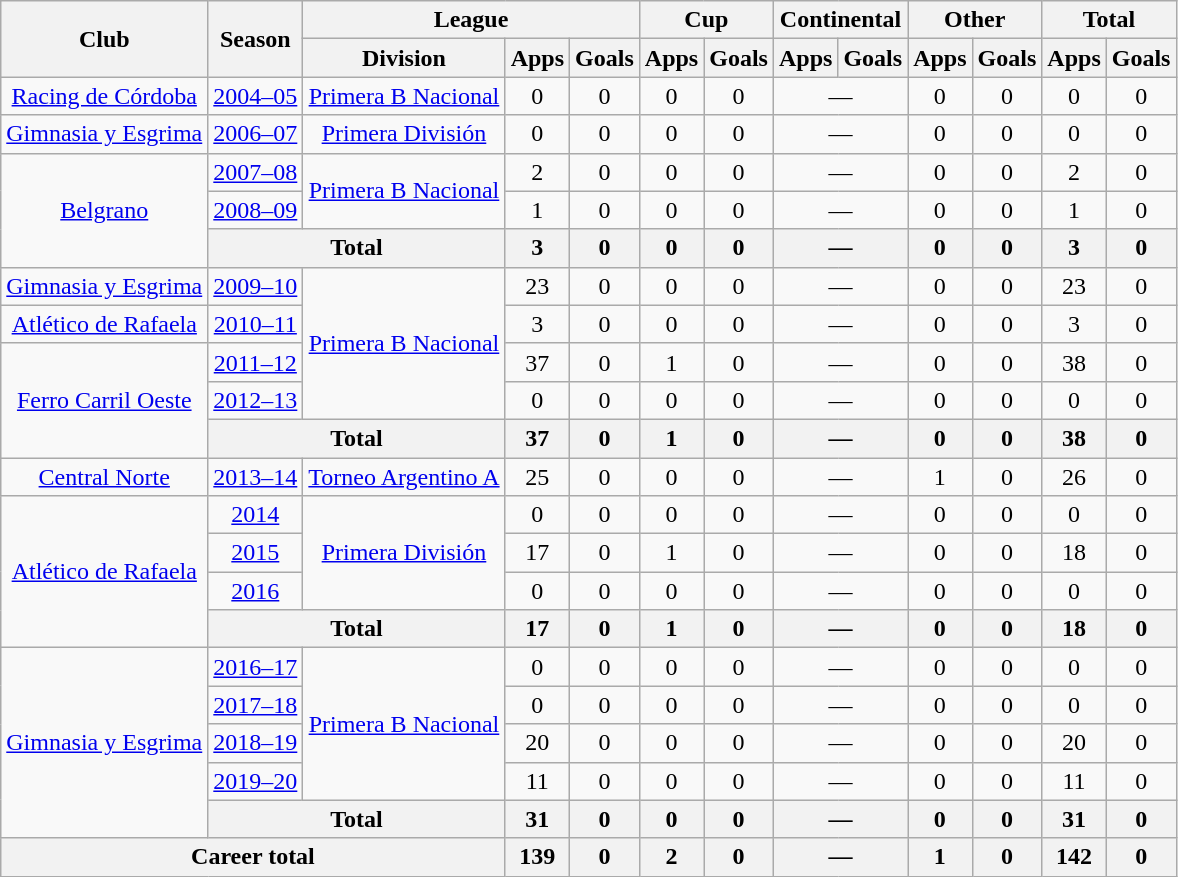<table class="wikitable" style="text-align:center">
<tr>
<th rowspan="2">Club</th>
<th rowspan="2">Season</th>
<th colspan="3">League</th>
<th colspan="2">Cup</th>
<th colspan="2">Continental</th>
<th colspan="2">Other</th>
<th colspan="2">Total</th>
</tr>
<tr>
<th>Division</th>
<th>Apps</th>
<th>Goals</th>
<th>Apps</th>
<th>Goals</th>
<th>Apps</th>
<th>Goals</th>
<th>Apps</th>
<th>Goals</th>
<th>Apps</th>
<th>Goals</th>
</tr>
<tr>
<td rowspan="1"><a href='#'>Racing de Córdoba</a></td>
<td><a href='#'>2004–05</a></td>
<td rowspan="1"><a href='#'>Primera B Nacional</a></td>
<td>0</td>
<td>0</td>
<td>0</td>
<td>0</td>
<td colspan="2">—</td>
<td>0</td>
<td>0</td>
<td>0</td>
<td>0</td>
</tr>
<tr>
<td rowspan="1"><a href='#'>Gimnasia y Esgrima</a></td>
<td><a href='#'>2006–07</a></td>
<td rowspan="1"><a href='#'>Primera División</a></td>
<td>0</td>
<td>0</td>
<td>0</td>
<td>0</td>
<td colspan="2">—</td>
<td>0</td>
<td>0</td>
<td>0</td>
<td>0</td>
</tr>
<tr>
<td rowspan="3"><a href='#'>Belgrano</a></td>
<td><a href='#'>2007–08</a></td>
<td rowspan="2"><a href='#'>Primera B Nacional</a></td>
<td>2</td>
<td>0</td>
<td>0</td>
<td>0</td>
<td colspan="2">—</td>
<td>0</td>
<td>0</td>
<td>2</td>
<td>0</td>
</tr>
<tr>
<td><a href='#'>2008–09</a></td>
<td>1</td>
<td>0</td>
<td>0</td>
<td>0</td>
<td colspan="2">—</td>
<td>0</td>
<td>0</td>
<td>1</td>
<td>0</td>
</tr>
<tr>
<th colspan="2">Total</th>
<th>3</th>
<th>0</th>
<th>0</th>
<th>0</th>
<th colspan="2">—</th>
<th>0</th>
<th>0</th>
<th>3</th>
<th>0</th>
</tr>
<tr>
<td rowspan="1"><a href='#'>Gimnasia y Esgrima</a></td>
<td><a href='#'>2009–10</a></td>
<td rowspan="4"><a href='#'>Primera B Nacional</a></td>
<td>23</td>
<td>0</td>
<td>0</td>
<td>0</td>
<td colspan="2">—</td>
<td>0</td>
<td>0</td>
<td>23</td>
<td>0</td>
</tr>
<tr>
<td rowspan="1"><a href='#'>Atlético de Rafaela</a></td>
<td><a href='#'>2010–11</a></td>
<td>3</td>
<td>0</td>
<td>0</td>
<td>0</td>
<td colspan="2">—</td>
<td>0</td>
<td>0</td>
<td>3</td>
<td>0</td>
</tr>
<tr>
<td rowspan="3"><a href='#'>Ferro Carril Oeste</a></td>
<td><a href='#'>2011–12</a></td>
<td>37</td>
<td>0</td>
<td>1</td>
<td>0</td>
<td colspan="2">—</td>
<td>0</td>
<td>0</td>
<td>38</td>
<td>0</td>
</tr>
<tr>
<td><a href='#'>2012–13</a></td>
<td>0</td>
<td>0</td>
<td>0</td>
<td>0</td>
<td colspan="2">—</td>
<td>0</td>
<td>0</td>
<td>0</td>
<td>0</td>
</tr>
<tr>
<th colspan="2">Total</th>
<th>37</th>
<th>0</th>
<th>1</th>
<th>0</th>
<th colspan="2">—</th>
<th>0</th>
<th>0</th>
<th>38</th>
<th>0</th>
</tr>
<tr>
<td rowspan="1"><a href='#'>Central Norte</a></td>
<td><a href='#'>2013–14</a></td>
<td rowspan="1"><a href='#'>Torneo Argentino A</a></td>
<td>25</td>
<td>0</td>
<td>0</td>
<td>0</td>
<td colspan="2">—</td>
<td>1</td>
<td>0</td>
<td>26</td>
<td>0</td>
</tr>
<tr>
<td rowspan="4"><a href='#'>Atlético de Rafaela</a></td>
<td><a href='#'>2014</a></td>
<td rowspan="3"><a href='#'>Primera División</a></td>
<td>0</td>
<td>0</td>
<td>0</td>
<td>0</td>
<td colspan="2">—</td>
<td>0</td>
<td>0</td>
<td>0</td>
<td>0</td>
</tr>
<tr>
<td><a href='#'>2015</a></td>
<td>17</td>
<td>0</td>
<td>1</td>
<td>0</td>
<td colspan="2">—</td>
<td>0</td>
<td>0</td>
<td>18</td>
<td>0</td>
</tr>
<tr>
<td><a href='#'>2016</a></td>
<td>0</td>
<td>0</td>
<td>0</td>
<td>0</td>
<td colspan="2">—</td>
<td>0</td>
<td>0</td>
<td>0</td>
<td>0</td>
</tr>
<tr>
<th colspan="2">Total</th>
<th>17</th>
<th>0</th>
<th>1</th>
<th>0</th>
<th colspan="2">—</th>
<th>0</th>
<th>0</th>
<th>18</th>
<th>0</th>
</tr>
<tr>
<td rowspan="5"><a href='#'>Gimnasia y Esgrima</a></td>
<td><a href='#'>2016–17</a></td>
<td rowspan="4"><a href='#'>Primera B Nacional</a></td>
<td>0</td>
<td>0</td>
<td>0</td>
<td>0</td>
<td colspan="2">—</td>
<td>0</td>
<td>0</td>
<td>0</td>
<td>0</td>
</tr>
<tr>
<td><a href='#'>2017–18</a></td>
<td>0</td>
<td>0</td>
<td>0</td>
<td>0</td>
<td colspan="2">—</td>
<td>0</td>
<td>0</td>
<td>0</td>
<td>0</td>
</tr>
<tr>
<td><a href='#'>2018–19</a></td>
<td>20</td>
<td>0</td>
<td>0</td>
<td>0</td>
<td colspan="2">—</td>
<td>0</td>
<td>0</td>
<td>20</td>
<td>0</td>
</tr>
<tr>
<td><a href='#'>2019–20</a></td>
<td>11</td>
<td>0</td>
<td>0</td>
<td>0</td>
<td colspan="2">—</td>
<td>0</td>
<td>0</td>
<td>11</td>
<td>0</td>
</tr>
<tr>
<th colspan="2">Total</th>
<th>31</th>
<th>0</th>
<th>0</th>
<th>0</th>
<th colspan="2">—</th>
<th>0</th>
<th>0</th>
<th>31</th>
<th>0</th>
</tr>
<tr>
<th colspan="3">Career total</th>
<th>139</th>
<th>0</th>
<th>2</th>
<th>0</th>
<th colspan="2">—</th>
<th>1</th>
<th>0</th>
<th>142</th>
<th>0</th>
</tr>
</table>
